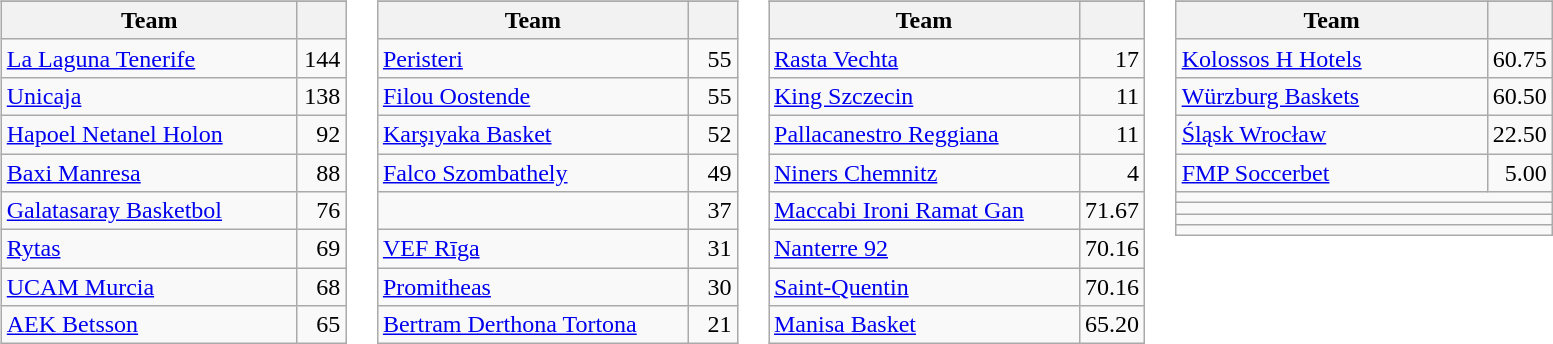<table>
<tr valign="top">
<td><br><table class="wikitable">
<tr>
</tr>
<tr>
<th width="190">Team</th>
<th width="25"></th>
</tr>
<tr>
<td> <a href='#'>La Laguna Tenerife</a></td>
<td align="right">144</td>
</tr>
<tr>
<td> <a href='#'>Unicaja</a></td>
<td align="right">138</td>
</tr>
<tr>
<td> <a href='#'>Hapoel Netanel Holon</a></td>
<td align="right">92</td>
</tr>
<tr>
<td> <a href='#'>Baxi Manresa</a></td>
<td align="right">88</td>
</tr>
<tr>
<td> <a href='#'>Galatasaray Basketbol</a></td>
<td align="right">76</td>
</tr>
<tr>
<td> <a href='#'>Rytas</a></td>
<td align="right">69</td>
</tr>
<tr>
<td> <a href='#'>UCAM Murcia</a></td>
<td align="right">68</td>
</tr>
<tr>
<td> <a href='#'>AEK Betsson</a></td>
<td align="right">65</td>
</tr>
</table>
</td>
<td><br><table class="wikitable">
<tr>
</tr>
<tr>
<th width="200">Team</th>
<th width="25"></th>
</tr>
<tr>
<td> <a href='#'>Peristeri</a></td>
<td align="right">55</td>
</tr>
<tr>
<td> <a href='#'>Filou Oostende</a></td>
<td align="right">55</td>
</tr>
<tr>
<td> <a href='#'>Karşıyaka Basket</a></td>
<td align="right">52</td>
</tr>
<tr>
<td> <a href='#'>Falco Szombathely</a></td>
<td align="right">49</td>
</tr>
<tr>
<td></td>
<td align="right">37</td>
</tr>
<tr>
<td> <a href='#'>VEF Rīga</a></td>
<td align="right">31</td>
</tr>
<tr>
<td> <a href='#'>Promitheas</a></td>
<td align="right">30</td>
</tr>
<tr>
<td> <a href='#'>Bertram Derthona Tortona</a></td>
<td align="right">21</td>
</tr>
</table>
</td>
<td><br><table class="wikitable">
<tr>
</tr>
<tr>
<th width="200">Team</th>
<th width="25"></th>
</tr>
<tr>
<td> <a href='#'>Rasta Vechta</a></td>
<td align="right">17</td>
</tr>
<tr>
<td> <a href='#'>King Szczecin</a></td>
<td align="right">11</td>
</tr>
<tr>
<td> <a href='#'>Pallacanestro Reggiana</a></td>
<td align="right">11</td>
</tr>
<tr>
<td> <a href='#'>Niners Chemnitz</a></td>
<td align="right">4</td>
</tr>
<tr>
<td> <a href='#'>Maccabi Ironi Ramat Gan</a></td>
<td align="right">71.67</td>
</tr>
<tr>
<td> <a href='#'>Nanterre 92</a></td>
<td align="right">70.16</td>
</tr>
<tr>
<td> <a href='#'>Saint-Quentin</a></td>
<td>70.16</td>
</tr>
<tr>
<td> <a href='#'>Manisa Basket</a></td>
<td align="right">65.20</td>
</tr>
</table>
</td>
<td><br><table class="wikitable">
<tr>
</tr>
<tr>
<th width="200">Team</th>
<th width="25"></th>
</tr>
<tr>
<td> <a href='#'>Kolossos H Hotels</a></td>
<td align="right">60.75</td>
</tr>
<tr>
<td> <a href='#'>Würzburg Baskets</a></td>
<td align="right">60.50</td>
</tr>
<tr>
<td> <a href='#'>Śląsk Wrocław</a></td>
<td align="right">22.50</td>
</tr>
<tr>
<td> <a href='#'>FMP Soccerbet</a></td>
<td align="right">5.00</td>
</tr>
<tr>
<td colspan="2"></td>
</tr>
<tr>
<td colspan="2"></td>
</tr>
<tr>
<td colspan="2"></td>
</tr>
<tr>
<td colspan="2"></td>
</tr>
</table>
</td>
</tr>
</table>
